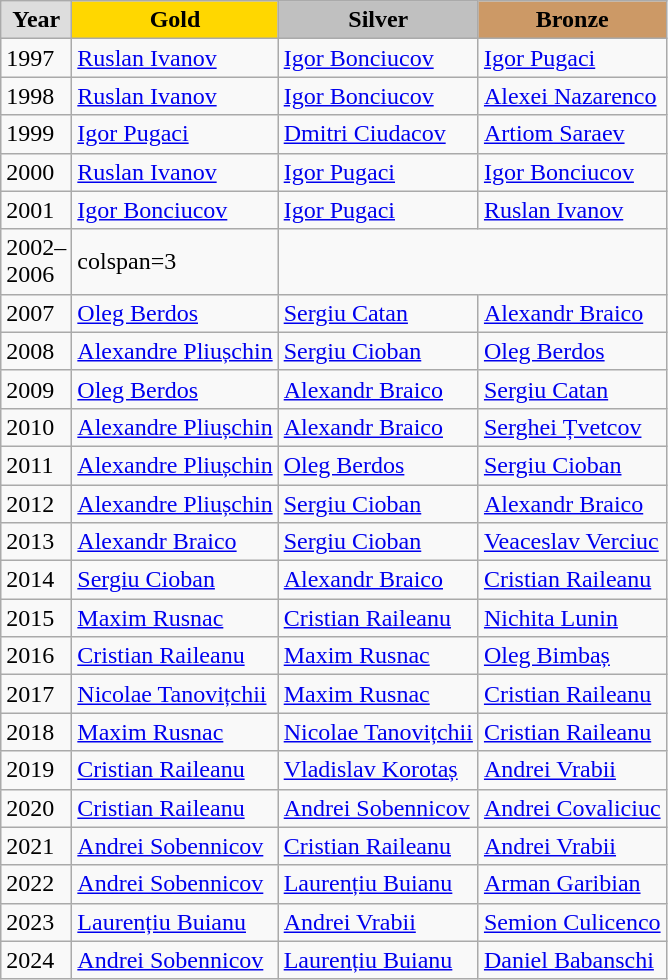<table class="wikitable" style="text-align:left;">
<tr>
<td style="background:#DDDDDD; font-weight:bold; text-align:center;">Year</td>
<td style="background:gold; font-weight:bold; text-align:center;">Gold</td>
<td style="background:silver; font-weight:bold; text-align:center;">Silver</td>
<td style="background:#cc9966; font-weight:bold; text-align:center;">Bronze</td>
</tr>
<tr>
<td>1997</td>
<td><a href='#'>Ruslan Ivanov</a></td>
<td><a href='#'>Igor Bonciucov </a></td>
<td><a href='#'>Igor Pugaci</a></td>
</tr>
<tr>
<td>1998</td>
<td><a href='#'>Ruslan Ivanov</a></td>
<td><a href='#'>Igor Bonciucov</a></td>
<td><a href='#'>Alexei Nazarenco</a></td>
</tr>
<tr>
<td>1999</td>
<td><a href='#'>Igor Pugaci</a></td>
<td><a href='#'>Dmitri Ciudacov</a></td>
<td><a href='#'>Artiom Saraev</a></td>
</tr>
<tr>
<td>2000</td>
<td><a href='#'>Ruslan Ivanov</a></td>
<td><a href='#'>Igor Pugaci</a></td>
<td><a href='#'>Igor Bonciucov</a></td>
</tr>
<tr>
<td>2001</td>
<td><a href='#'>Igor Bonciucov</a></td>
<td><a href='#'>Igor Pugaci</a></td>
<td><a href='#'>Ruslan Ivanov</a></td>
</tr>
<tr>
<td>2002–<br>2006</td>
<td>colspan=3 </td>
</tr>
<tr>
<td>2007</td>
<td><a href='#'>Oleg Berdos</a></td>
<td><a href='#'>Sergiu Catan</a></td>
<td><a href='#'>Alexandr Braico</a></td>
</tr>
<tr>
<td>2008</td>
<td><a href='#'>Alexandre Pliușchin</a></td>
<td><a href='#'>Sergiu Cioban</a></td>
<td><a href='#'>Oleg Berdos</a></td>
</tr>
<tr>
<td>2009</td>
<td><a href='#'>Oleg Berdos</a></td>
<td><a href='#'>Alexandr Braico</a></td>
<td><a href='#'>Sergiu Catan</a></td>
</tr>
<tr>
<td>2010</td>
<td><a href='#'>Alexandre Pliușchin</a></td>
<td><a href='#'>Alexandr Braico</a></td>
<td><a href='#'>Serghei Țvetcov</a></td>
</tr>
<tr>
<td>2011</td>
<td><a href='#'>Alexandre Pliușchin</a></td>
<td><a href='#'>Oleg Berdos</a></td>
<td><a href='#'>Sergiu Cioban</a></td>
</tr>
<tr>
<td>2012</td>
<td><a href='#'>Alexandre Pliușchin</a></td>
<td><a href='#'>Sergiu Cioban</a></td>
<td><a href='#'>Alexandr Braico</a></td>
</tr>
<tr>
<td>2013</td>
<td><a href='#'>Alexandr Braico</a></td>
<td><a href='#'>Sergiu Cioban</a></td>
<td><a href='#'>Veaceslav Verciuc</a></td>
</tr>
<tr>
<td>2014</td>
<td><a href='#'>Sergiu Cioban</a></td>
<td><a href='#'>Alexandr Braico</a></td>
<td><a href='#'>Cristian Raileanu</a></td>
</tr>
<tr>
<td>2015</td>
<td><a href='#'>Maxim Rusnac</a></td>
<td><a href='#'>Cristian Raileanu</a></td>
<td><a href='#'>Nichita Lunin</a></td>
</tr>
<tr>
<td>2016</td>
<td><a href='#'>Cristian Raileanu</a></td>
<td><a href='#'>Maxim Rusnac</a></td>
<td><a href='#'>Oleg Bimbaș</a></td>
</tr>
<tr>
<td>2017</td>
<td><a href='#'>Nicolae Tanovițchii</a></td>
<td><a href='#'>Maxim Rusnac</a></td>
<td><a href='#'>Cristian Raileanu</a></td>
</tr>
<tr>
<td>2018</td>
<td><a href='#'>Maxim Rusnac</a></td>
<td><a href='#'>Nicolae Tanovițchii</a></td>
<td><a href='#'>Cristian Raileanu</a></td>
</tr>
<tr>
<td>2019</td>
<td><a href='#'>Cristian Raileanu</a></td>
<td><a href='#'>Vladislav Korotaș</a></td>
<td><a href='#'>Andrei Vrabii</a></td>
</tr>
<tr>
<td>2020</td>
<td><a href='#'>Cristian Raileanu</a></td>
<td><a href='#'>Andrei Sobennicov</a></td>
<td><a href='#'>Andrei Covaliciuc</a></td>
</tr>
<tr>
<td>2021</td>
<td><a href='#'>Andrei Sobennicov</a></td>
<td><a href='#'>Cristian Raileanu</a></td>
<td><a href='#'>Andrei Vrabii</a></td>
</tr>
<tr>
<td>2022</td>
<td><a href='#'>Andrei Sobennicov</a></td>
<td><a href='#'>Laurențiu Buianu</a></td>
<td><a href='#'>Arman Garibian</a></td>
</tr>
<tr>
<td>2023</td>
<td><a href='#'>Laurențiu Buianu</a></td>
<td><a href='#'>Andrei Vrabii</a></td>
<td><a href='#'>Semion Culicenco</a></td>
</tr>
<tr>
<td>2024</td>
<td><a href='#'>Andrei Sobennicov</a></td>
<td><a href='#'>Laurențiu Buianu</a></td>
<td><a href='#'>Daniel Babanschi</a></td>
</tr>
</table>
